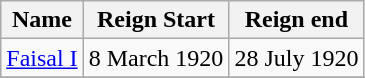<table class="wikitable">
<tr ->
<th>Name</th>
<th>Reign Start</th>
<th>Reign end</th>
</tr>
<tr ->
<td><a href='#'>Faisal I</a></td>
<td>8 March 1920</td>
<td>28 July 1920</td>
</tr>
<tr ->
</tr>
</table>
